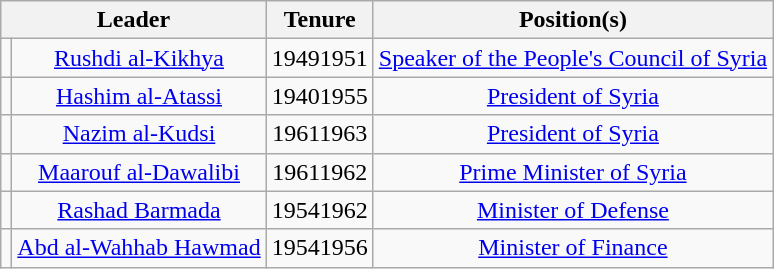<table class="wikitable" style="text-align:center">
<tr>
<th colspan=2>Leader</th>
<th>Tenure</th>
<th>Position(s)</th>
</tr>
<tr>
<td></td>
<td><a href='#'>Rushdi al-Kikhya</a></td>
<td>19491951</td>
<td><a href='#'>Speaker of the People's Council of Syria</a></td>
</tr>
<tr>
<td></td>
<td><a href='#'>Hashim al-Atassi</a></td>
<td>19401955</td>
<td><a href='#'>President of Syria</a></td>
</tr>
<tr>
<td></td>
<td><a href='#'>Nazim al-Kudsi</a></td>
<td>19611963</td>
<td><a href='#'>President of Syria</a></td>
</tr>
<tr>
<td></td>
<td><a href='#'>Maarouf al-Dawalibi</a></td>
<td>19611962</td>
<td><a href='#'>Prime Minister of Syria</a></td>
</tr>
<tr>
<td></td>
<td><a href='#'>Rashad Barmada</a></td>
<td>19541962</td>
<td><a href='#'>Minister of Defense</a></td>
</tr>
<tr>
<td></td>
<td><a href='#'>Abd al-Wahhab Hawmad</a></td>
<td>19541956</td>
<td><a href='#'>Minister of Finance</a></td>
</tr>
</table>
